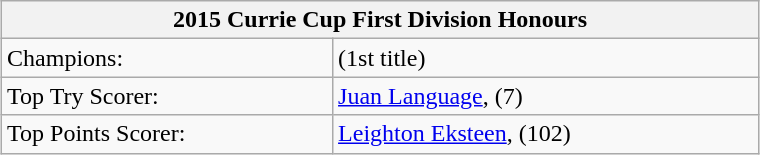<table class="wikitable" style="text-align:left; font-size:100%; width:40%; margin:1em auto 1em auto;">
<tr>
<th colspan=2>2015 Currie Cup First Division Honours</th>
</tr>
<tr>
<td>Champions:</td>
<td> (1st title)</td>
</tr>
<tr>
<td>Top Try Scorer:</td>
<td><a href='#'>Juan Language</a>,  (7)</td>
</tr>
<tr>
<td>Top Points Scorer:</td>
<td><a href='#'>Leighton Eksteen</a>,  (102)</td>
</tr>
</table>
